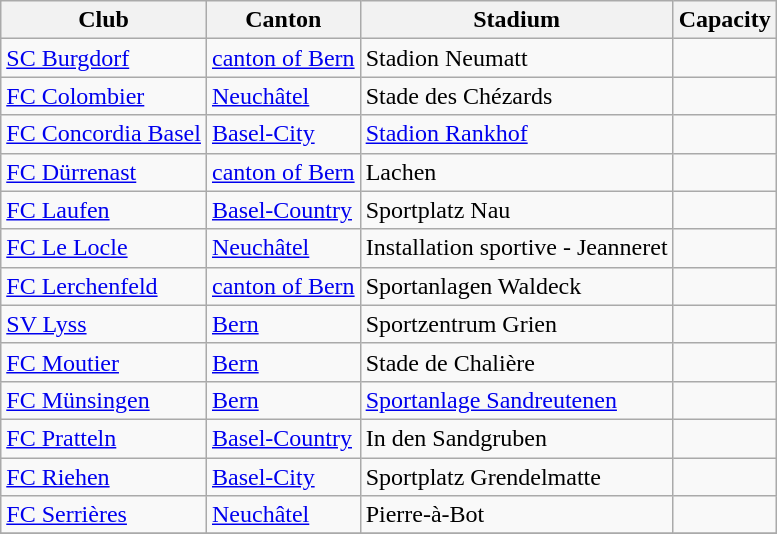<table class="wikitable">
<tr>
<th>Club</th>
<th>Canton</th>
<th>Stadium</th>
<th>Capacity</th>
</tr>
<tr>
<td><a href='#'>SC Burgdorf</a></td>
<td><a href='#'>canton of Bern</a></td>
<td>Stadion Neumatt</td>
<td></td>
</tr>
<tr>
<td><a href='#'>FC Colombier</a></td>
<td><a href='#'>Neuchâtel</a></td>
<td>Stade des Chézards</td>
<td></td>
</tr>
<tr>
<td><a href='#'>FC Concordia Basel</a></td>
<td><a href='#'>Basel-City</a></td>
<td><a href='#'>Stadion Rankhof</a></td>
<td></td>
</tr>
<tr>
<td><a href='#'>FC Dürrenast</a></td>
<td><a href='#'>canton of Bern</a></td>
<td>Lachen</td>
<td></td>
</tr>
<tr>
<td><a href='#'>FC Laufen</a></td>
<td><a href='#'>Basel-Country</a></td>
<td>Sportplatz Nau</td>
<td></td>
</tr>
<tr>
<td><a href='#'>FC Le Locle</a></td>
<td><a href='#'>Neuchâtel</a></td>
<td>Installation sportive - Jeanneret</td>
<td></td>
</tr>
<tr>
<td><a href='#'>FC Lerchenfeld</a></td>
<td><a href='#'>canton of Bern</a></td>
<td>Sportanlagen Waldeck</td>
<td></td>
</tr>
<tr>
<td><a href='#'>SV Lyss</a></td>
<td><a href='#'>Bern</a></td>
<td>Sportzentrum Grien</td>
<td></td>
</tr>
<tr>
<td><a href='#'>FC Moutier</a></td>
<td><a href='#'>Bern</a></td>
<td>Stade de Chalière</td>
<td></td>
</tr>
<tr>
<td><a href='#'>FC Münsingen</a></td>
<td><a href='#'>Bern</a></td>
<td><a href='#'>Sportanlage Sandreutenen</a></td>
<td></td>
</tr>
<tr>
<td><a href='#'>FC Pratteln</a></td>
<td><a href='#'>Basel-Country</a></td>
<td>In den Sandgruben</td>
<td></td>
</tr>
<tr>
<td><a href='#'>FC Riehen</a></td>
<td><a href='#'>Basel-City</a></td>
<td>Sportplatz Grendelmatte</td>
<td></td>
</tr>
<tr>
<td><a href='#'>FC Serrières</a></td>
<td><a href='#'>Neuchâtel</a></td>
<td>Pierre-à-Bot</td>
<td></td>
</tr>
<tr>
</tr>
</table>
